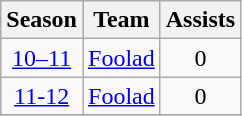<table class="wikitable" style="text-align: center;">
<tr>
<th>Season</th>
<th>Team</th>
<th>Assists</th>
</tr>
<tr>
<td><a href='#'>10–11</a></td>
<td align="left"><a href='#'>Foolad</a></td>
<td>0</td>
</tr>
<tr>
<td><a href='#'>11-12</a></td>
<td align="left"><a href='#'>Foolad</a></td>
<td>0</td>
</tr>
<tr>
</tr>
</table>
